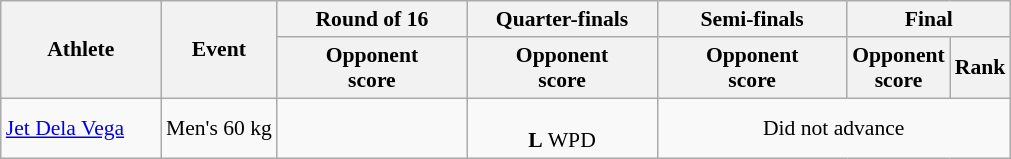<table class="wikitable" style="font-size:90%; text-align:center">
<tr>
<th rowspan="2" width="100">Athlete</th>
<th rowspan="2">Event</th>
<th width="120">Round of 16</th>
<th width="120">Quarter-finals</th>
<th width="120">Semi-finals</th>
<th colspan="2" width="100">Final</th>
</tr>
<tr>
<th>Opponent<br>score</th>
<th>Opponent<br>score</th>
<th>Opponent<br>score</th>
<th>Opponent<br>score</th>
<th>Rank</th>
</tr>
<tr>
<td align="left"><a href='#'>Jet Dela Vega</a></td>
<td align="left">Men's 60 kg</td>
<td></td>
<td><br><strong>L</strong> WPD</td>
<td colspan="5">Did not advance</td>
</tr>
</table>
